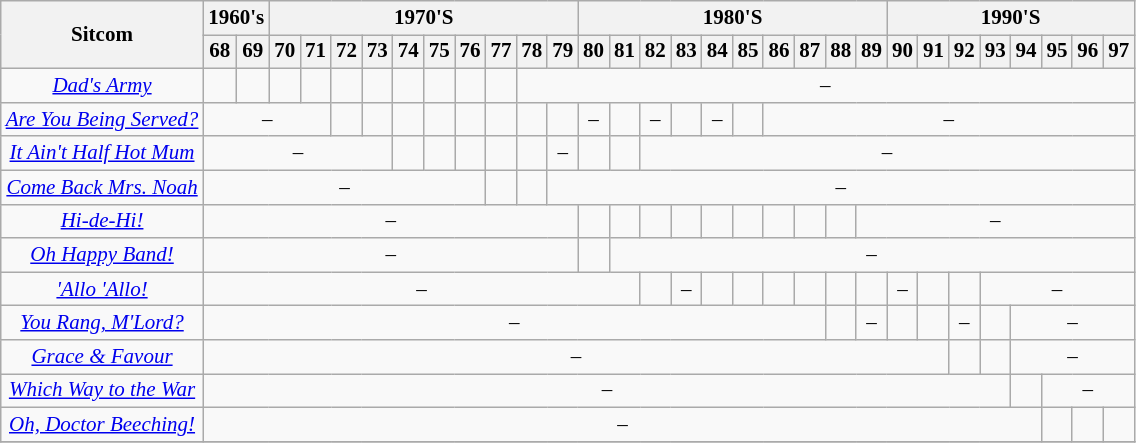<table class="wikitable" style="text-align: center; font-size: 14px">
<tr>
<th rowspan=2>Sitcom</th>
<th colspan=2>1960's</th>
<th colspan=10>1970'S</th>
<th colspan=10>1980'S</th>
<th colspan=8>1990'S</th>
</tr>
<tr>
<th scope=col data-sort-type="number">68</th>
<th scope=col data-sort-type="number">69</th>
<th scope=col data-sort-type="number">70</th>
<th scope=col data-sort-type="number">71</th>
<th scope=col data-sort-type="number">72</th>
<th scope=col data-sort-type="number">73</th>
<th scope=col data-sort-type="number">74</th>
<th scope=col data-sort-type="number">75</th>
<th scope=col data-sort-type="number">76</th>
<th scope=col data-sort-type="number">77</th>
<th scope=col data-sort-type="number">78</th>
<th scope=col data-sort-type="number">79</th>
<th scope=col data-sort-type="number">80</th>
<th scope=col data-sort-type="number">81</th>
<th scope=col data-sort-type="number">82</th>
<th scope=col data-sort-type="number">83</th>
<th scope=col data-sort-type="number">84</th>
<th scope=col data-sort-type="number">85</th>
<th scope=col data-sort-type="number">86</th>
<th scope=col data-sort-type="number">87</th>
<th scope=col data-sort-type="number">88</th>
<th scope=col data-sort-type="number">89</th>
<th scope=col data-sort-type="number">90</th>
<th scope=col data-sort-type="number">91</th>
<th scope=col data-sort-type="number">92</th>
<th scope=col data-sort-type="number">93</th>
<th scope=col data-sort-type="number">94</th>
<th scope=col data-sort-type="number">95</th>
<th scope=col data-sort-type="number">96</th>
<th scope=col data-sort-type="number">97</th>
</tr>
<tr>
<td><em><a href='#'>Dad's Army</a></em></td>
<td></td>
<td></td>
<td></td>
<td></td>
<td></td>
<td></td>
<td></td>
<td></td>
<td></td>
<td></td>
<td colspan=20>–</td>
</tr>
<tr>
<td><em><a href='#'>Are You Being Served?</a></em></td>
<td colspan=4>–</td>
<td></td>
<td></td>
<td></td>
<td></td>
<td></td>
<td></td>
<td></td>
<td></td>
<td>–</td>
<td></td>
<td>–</td>
<td></td>
<td>–</td>
<td></td>
<td colspan=12>–</td>
</tr>
<tr>
<td><em><a href='#'>It Ain't Half Hot Mum</a></em></td>
<td colspan=6>–</td>
<td></td>
<td></td>
<td></td>
<td></td>
<td></td>
<td>–</td>
<td></td>
<td></td>
<td colspan=18>–</td>
</tr>
<tr>
<td><em><a href='#'>Come Back Mrs. Noah</a></em></td>
<td colspan=9>–</td>
<td></td>
<td></td>
<td colspan=19>–</td>
</tr>
<tr>
<td><em><a href='#'>Hi-de-Hi!</a></em></td>
<td colspan=12>–</td>
<td></td>
<td></td>
<td></td>
<td></td>
<td></td>
<td></td>
<td></td>
<td></td>
<td></td>
<td colspan=9>–</td>
</tr>
<tr>
<td><em><a href='#'>Oh Happy Band!</a></em></td>
<td colspan=12>–</td>
<td></td>
<td colspan=17>–</td>
</tr>
<tr>
<td><em><a href='#'>'Allo 'Allo!</a></em></td>
<td colspan=14>–</td>
<td></td>
<td>–</td>
<td></td>
<td></td>
<td></td>
<td></td>
<td></td>
<td></td>
<td>–</td>
<td></td>
<td></td>
<td colspan=5>–</td>
</tr>
<tr>
<td><em><a href='#'>You Rang, M'Lord?</a></em></td>
<td colspan=20>–</td>
<td></td>
<td>–</td>
<td></td>
<td></td>
<td>–</td>
<td></td>
<td colspan=4>–</td>
</tr>
<tr>
<td><em><a href='#'>Grace & Favour</a></em></td>
<td colspan=24>–</td>
<td></td>
<td></td>
<td colspan=4>–</td>
</tr>
<tr>
<td><em><a href='#'>Which Way to the War</a></em></td>
<td colspan=26>–</td>
<td></td>
<td colspan=3>–</td>
</tr>
<tr>
<td><em><a href='#'>Oh, Doctor Beeching!</a></em></td>
<td colspan=27>–</td>
<td></td>
<td></td>
<td></td>
</tr>
<tr>
</tr>
</table>
